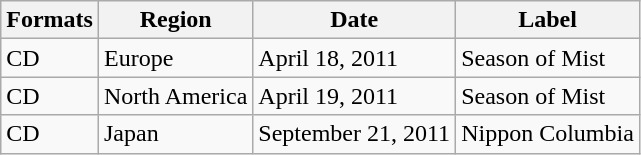<table class="wikitable plainrowheaders">
<tr>
<th scope="col">Formats</th>
<th scope="col">Region</th>
<th scope="col">Date</th>
<th scope="col">Label</th>
</tr>
<tr>
<td>CD</td>
<td>Europe</td>
<td>April 18, 2011</td>
<td>Season of Mist</td>
</tr>
<tr>
<td>CD</td>
<td>North America</td>
<td>April 19, 2011</td>
<td>Season of Mist</td>
</tr>
<tr>
<td>CD</td>
<td>Japan</td>
<td>September 21, 2011</td>
<td>Nippon Columbia</td>
</tr>
</table>
